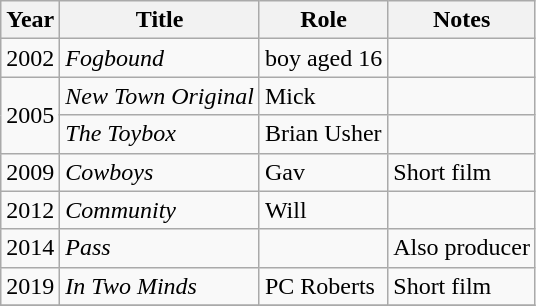<table class="wikitable sortable">
<tr>
<th>Year</th>
<th>Title</th>
<th>Role</th>
<th class="unsortable">Notes</th>
</tr>
<tr>
<td>2002</td>
<td><em>Fogbound</em></td>
<td>boy aged 16</td>
<td></td>
</tr>
<tr>
<td rowspan="2">2005</td>
<td><em>New Town Original</em></td>
<td>Mick</td>
<td></td>
</tr>
<tr>
<td><em>The Toybox</em></td>
<td>Brian Usher</td>
<td></td>
</tr>
<tr>
<td>2009</td>
<td><em>Cowboys</em></td>
<td>Gav</td>
<td>Short film</td>
</tr>
<tr>
<td>2012</td>
<td><em>Community</em></td>
<td>Will</td>
<td></td>
</tr>
<tr>
<td>2014</td>
<td><em>Pass</em></td>
<td></td>
<td>Also producer</td>
</tr>
<tr>
<td>2019</td>
<td><em>In Two Minds</em></td>
<td>PC Roberts</td>
<td>Short film</td>
</tr>
<tr>
</tr>
</table>
